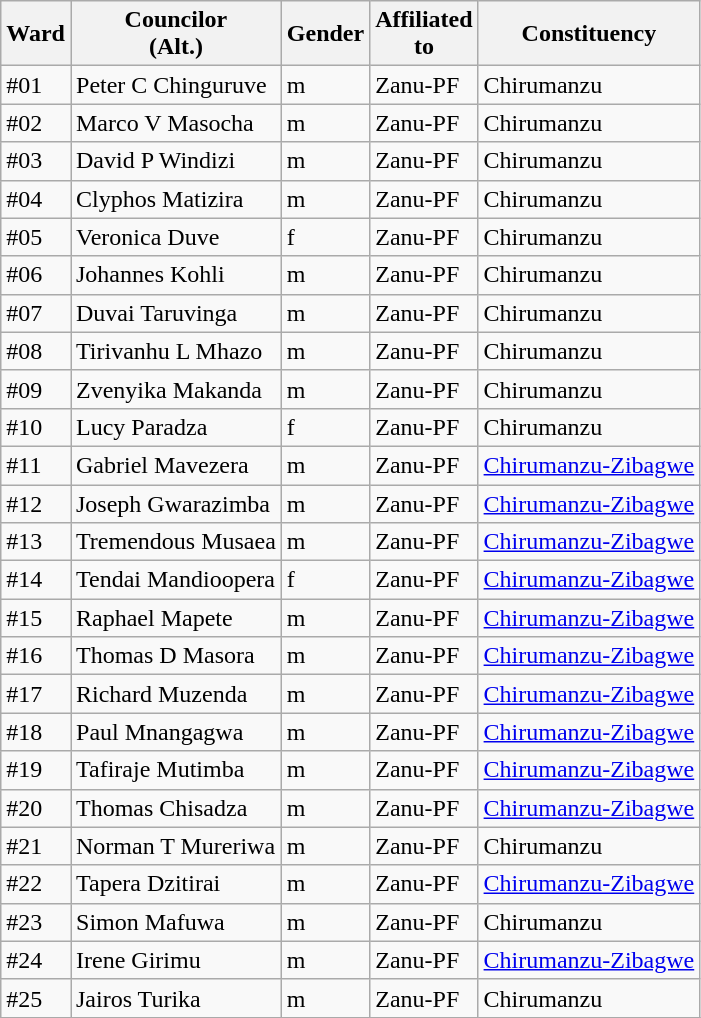<table class="wikitable sortable" style="font-size: 100%;">
<tr>
<th>Ward</th>
<th>Councilor<br>(Alt.)</th>
<th>Gender</th>
<th>Affiliated<br>to</th>
<th>Constituency</th>
</tr>
<tr>
<td>#01</td>
<td>Peter C Chinguruve</td>
<td>m</td>
<td>Zanu-PF</td>
<td>Chirumanzu</td>
</tr>
<tr>
<td>#02</td>
<td>Marco V Masocha</td>
<td>m</td>
<td>Zanu-PF</td>
<td>Chirumanzu</td>
</tr>
<tr>
<td>#03</td>
<td>David P Windizi</td>
<td>m</td>
<td>Zanu-PF</td>
<td>Chirumanzu</td>
</tr>
<tr>
<td>#04</td>
<td>Clyphos Matizira</td>
<td>m</td>
<td>Zanu-PF</td>
<td>Chirumanzu</td>
</tr>
<tr>
<td>#05</td>
<td>Veronica Duve</td>
<td>f</td>
<td>Zanu-PF</td>
<td>Chirumanzu</td>
</tr>
<tr>
<td>#06</td>
<td>Johannes Kohli</td>
<td>m</td>
<td>Zanu-PF</td>
<td>Chirumanzu</td>
</tr>
<tr>
<td>#07</td>
<td>Duvai Taruvinga</td>
<td>m</td>
<td>Zanu-PF</td>
<td>Chirumanzu</td>
</tr>
<tr>
<td>#08</td>
<td>Tirivanhu L Mhazo</td>
<td>m</td>
<td>Zanu-PF</td>
<td>Chirumanzu</td>
</tr>
<tr>
<td>#09</td>
<td>Zvenyika Makanda</td>
<td>m</td>
<td>Zanu-PF</td>
<td>Chirumanzu</td>
</tr>
<tr>
<td>#10</td>
<td>Lucy Paradza</td>
<td>f</td>
<td>Zanu-PF</td>
<td>Chirumanzu</td>
</tr>
<tr>
<td>#11</td>
<td>Gabriel Mavezera</td>
<td>m</td>
<td>Zanu-PF</td>
<td><a href='#'>Chirumanzu-Zibagwe</a></td>
</tr>
<tr>
<td>#12</td>
<td>Joseph Gwarazimba</td>
<td>m</td>
<td>Zanu-PF</td>
<td><a href='#'>Chirumanzu-Zibagwe</a></td>
</tr>
<tr>
<td>#13</td>
<td>Tremendous Musaea</td>
<td>m</td>
<td>Zanu-PF</td>
<td><a href='#'>Chirumanzu-Zibagwe</a></td>
</tr>
<tr>
<td>#14</td>
<td>Tendai Mandioopera</td>
<td>f</td>
<td>Zanu-PF</td>
<td><a href='#'>Chirumanzu-Zibagwe</a></td>
</tr>
<tr>
<td>#15</td>
<td>Raphael Mapete</td>
<td>m</td>
<td>Zanu-PF</td>
<td><a href='#'>Chirumanzu-Zibagwe</a></td>
</tr>
<tr>
<td>#16</td>
<td>Thomas D Masora</td>
<td>m</td>
<td>Zanu-PF</td>
<td><a href='#'>Chirumanzu-Zibagwe</a></td>
</tr>
<tr>
<td>#17</td>
<td>Richard Muzenda</td>
<td>m</td>
<td>Zanu-PF</td>
<td><a href='#'>Chirumanzu-Zibagwe</a></td>
</tr>
<tr>
<td>#18</td>
<td>Paul Mnangagwa</td>
<td>m</td>
<td>Zanu-PF</td>
<td><a href='#'>Chirumanzu-Zibagwe</a></td>
</tr>
<tr>
<td>#19</td>
<td>Tafiraje Mutimba</td>
<td>m</td>
<td>Zanu-PF</td>
<td><a href='#'>Chirumanzu-Zibagwe</a></td>
</tr>
<tr>
<td>#20</td>
<td>Thomas Chisadza</td>
<td>m</td>
<td>Zanu-PF</td>
<td><a href='#'>Chirumanzu-Zibagwe</a></td>
</tr>
<tr>
<td>#21</td>
<td>Norman T Mureriwa</td>
<td>m</td>
<td>Zanu-PF</td>
<td>Chirumanzu</td>
</tr>
<tr>
<td>#22</td>
<td>Tapera Dzitirai</td>
<td>m</td>
<td>Zanu-PF</td>
<td><a href='#'>Chirumanzu-Zibagwe</a></td>
</tr>
<tr>
<td>#23</td>
<td>Simon Mafuwa</td>
<td>m</td>
<td>Zanu-PF</td>
<td>Chirumanzu</td>
</tr>
<tr>
<td>#24</td>
<td>Irene Girimu</td>
<td>m</td>
<td>Zanu-PF</td>
<td><a href='#'>Chirumanzu-Zibagwe</a></td>
</tr>
<tr>
<td>#25</td>
<td>Jairos Turika</td>
<td>m</td>
<td>Zanu-PF</td>
<td>Chirumanzu</td>
</tr>
<tr>
</tr>
</table>
